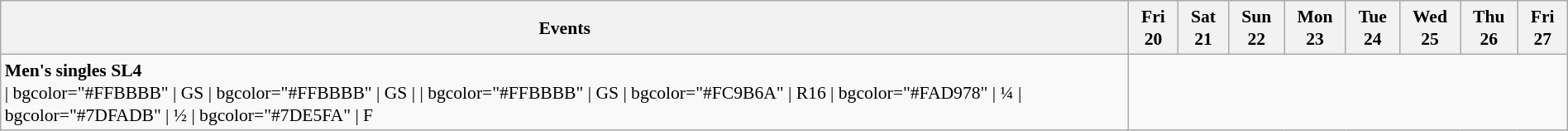<table class="wikitable" style="margin:0.5em auto; font-size:90%; line-height:1.25em; text-align:center">
<tr>
<th>Events</th>
<th>Fri 20</th>
<th>Sat 21</th>
<th>Sun 22</th>
<th>Mon 23</th>
<th>Tue 24</th>
<th>Wed 25</th>
<th>Thu 26</th>
<th>Fri 27</th>
</tr>
<tr>
<td align="left"><strong>Men's singles SL4</strong><br>| bgcolor="#FFBBBB" | GS
| bgcolor="#FFBBBB" | GS
| 
| bgcolor="#FFBBBB" | GS
| bgcolor="#FC9B6A" | R16
| bgcolor="#FAD978" | ¼
| bgcolor="#7DFADB" | ½
| bgcolor="#7DE5FA" | F</td>
</tr>
</table>
